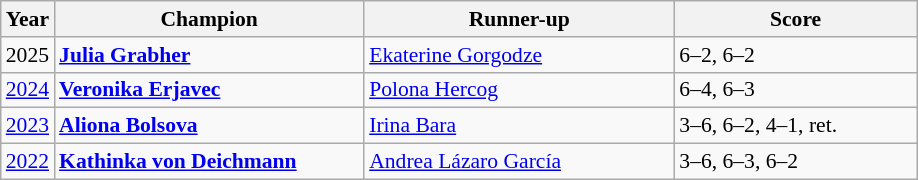<table class="wikitable" style="font-size:90%">
<tr>
<th>Year</th>
<th width="200">Champion</th>
<th width="200">Runner-up</th>
<th width="155">Score</th>
</tr>
<tr>
<td>2025</td>
<td> <strong><a href='#'>Julia Grabher</a></strong></td>
<td> <a href='#'>Ekaterine Gorgodze</a></td>
<td>6–2, 6–2</td>
</tr>
<tr>
<td><a href='#'>2024</a></td>
<td> <strong><a href='#'>Veronika Erjavec</a></strong></td>
<td> <a href='#'>Polona Hercog</a></td>
<td>6–4, 6–3</td>
</tr>
<tr>
<td><a href='#'>2023</a></td>
<td> <strong><a href='#'>Aliona Bolsova</a></strong></td>
<td> <a href='#'>Irina Bara</a></td>
<td>3–6, 6–2, 4–1, ret.</td>
</tr>
<tr>
<td><a href='#'>2022</a></td>
<td> <strong><a href='#'>Kathinka von Deichmann</a></strong></td>
<td> <a href='#'>Andrea Lázaro García</a></td>
<td>3–6, 6–3, 6–2</td>
</tr>
</table>
